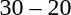<table style="text-align:center">
<tr>
<th width=200></th>
<th width=100></th>
<th width=200></th>
</tr>
<tr>
<td align=right><strong></strong></td>
<td>30 – 20</td>
<td align=left></td>
</tr>
</table>
